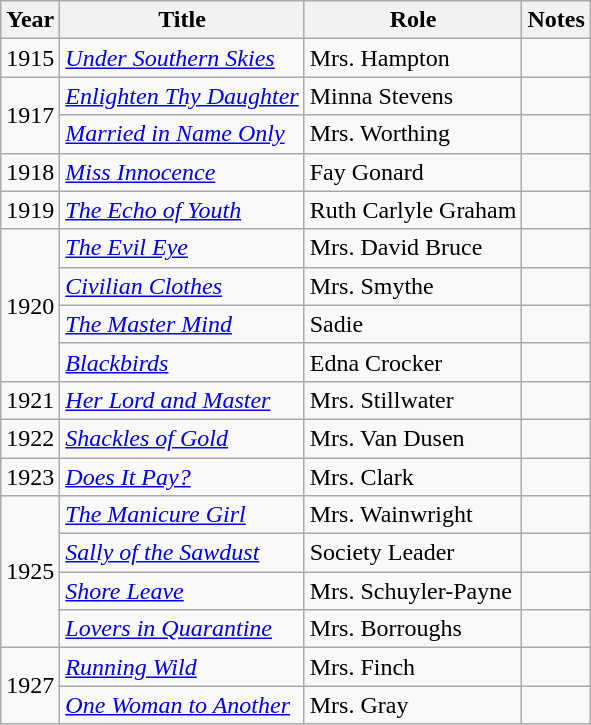<table class="wikitable sortable">
<tr>
<th>Year</th>
<th>Title</th>
<th>Role</th>
<th class="unsortable">Notes</th>
</tr>
<tr>
<td>1915</td>
<td><em><a href='#'>Under Southern Skies</a></em></td>
<td>Mrs. Hampton</td>
<td></td>
</tr>
<tr>
<td Rowspan=2>1917</td>
<td><em><a href='#'>Enlighten Thy Daughter</a></em></td>
<td>Minna Stevens</td>
<td></td>
</tr>
<tr>
<td><em><a href='#'>Married in Name Only</a></em></td>
<td>Mrs. Worthing</td>
<td></td>
</tr>
<tr>
<td>1918</td>
<td><em><a href='#'>Miss Innocence</a></em></td>
<td>Fay Gonard</td>
<td></td>
</tr>
<tr>
<td>1919</td>
<td><em><a href='#'>The Echo of Youth</a></em></td>
<td>Ruth Carlyle Graham</td>
<td></td>
</tr>
<tr>
<td Rowspan=4>1920</td>
<td><em><a href='#'>The Evil Eye</a></em></td>
<td>Mrs. David Bruce</td>
<td></td>
</tr>
<tr>
<td><em><a href='#'>Civilian Clothes</a></em></td>
<td>Mrs. Smythe</td>
<td></td>
</tr>
<tr>
<td><em><a href='#'>The Master Mind</a></em></td>
<td>Sadie</td>
<td></td>
</tr>
<tr>
<td><em><a href='#'>Blackbirds</a></em></td>
<td>Edna Crocker</td>
<td></td>
</tr>
<tr>
<td>1921</td>
<td><em><a href='#'>Her Lord and Master</a></em></td>
<td>Mrs. Stillwater</td>
<td></td>
</tr>
<tr>
<td>1922</td>
<td><em><a href='#'>Shackles of Gold</a></em></td>
<td>Mrs. Van Dusen</td>
<td></td>
</tr>
<tr>
<td>1923</td>
<td><em><a href='#'>Does It Pay?</a></em></td>
<td>Mrs. Clark</td>
<td></td>
</tr>
<tr>
<td Rowspan=4>1925</td>
<td><em><a href='#'>The Manicure Girl</a></em></td>
<td>Mrs. Wainwright</td>
<td></td>
</tr>
<tr>
<td><em><a href='#'>Sally of the Sawdust</a></em></td>
<td>Society Leader</td>
<td></td>
</tr>
<tr>
<td><em><a href='#'>Shore Leave</a></em></td>
<td>Mrs. Schuyler-Payne</td>
<td></td>
</tr>
<tr>
<td><em><a href='#'>Lovers in Quarantine</a></em></td>
<td>Mrs. Borroughs</td>
<td></td>
</tr>
<tr>
<td Rowspan=2>1927</td>
<td><em><a href='#'>Running Wild</a></em></td>
<td>Mrs. Finch</td>
<td></td>
</tr>
<tr>
<td><em><a href='#'>One Woman to Another</a></em></td>
<td>Mrs. Gray</td>
<td></td>
</tr>
</table>
